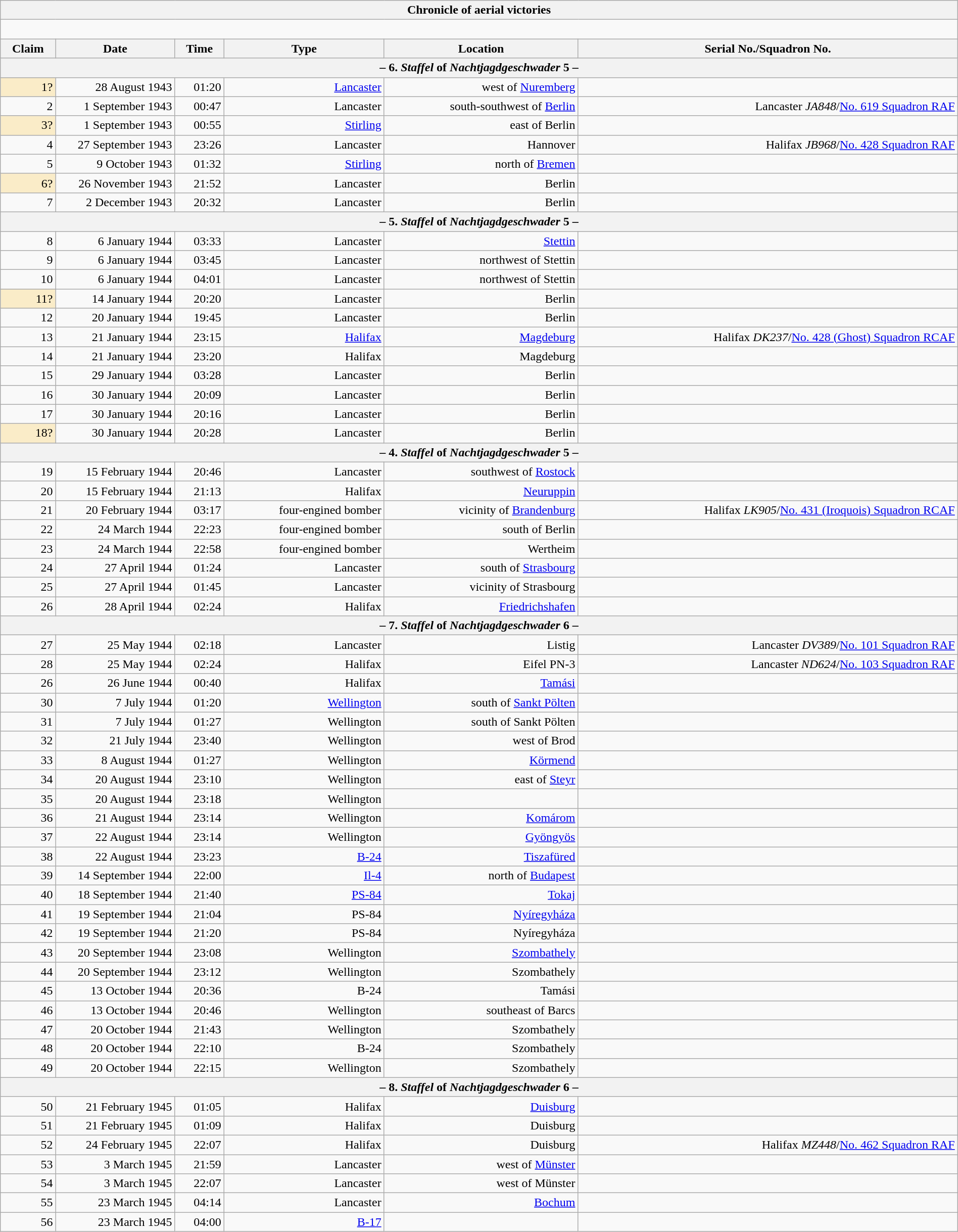<table class="wikitable plainrowheaders collapsible" style="margin-left: auto; margin-right: auto; border: none; text-align:right; width: 100%;">
<tr>
<th colspan="6">Chronicle of aerial victories</th>
</tr>
<tr>
<td colspan="6" style="text-align: left;"><br></td>
</tr>
<tr>
<th scope="col">Claim</th>
<th scope="col" style="width:150px">Date</th>
<th scope="col">Time</th>
<th scope="col">Type</th>
<th scope="col">Location</th>
<th scope="col">Serial No./Squadron No.</th>
</tr>
<tr>
<th colspan="6">– 6. <em>Staffel</em> of <em>Nachtjagdgeschwader</em> 5 –</th>
</tr>
<tr>
<td style="background:#faecc8">1?</td>
<td>28 August 1943</td>
<td>01:20</td>
<td><a href='#'>Lancaster</a></td>
<td> west of <a href='#'>Nuremberg</a></td>
<td></td>
</tr>
<tr>
<td>2</td>
<td>1 September 1943</td>
<td>00:47</td>
<td>Lancaster</td>
<td> south-southwest of <a href='#'>Berlin</a></td>
<td>Lancaster <em>JA848</em>/<a href='#'>No. 619 Squadron RAF</a></td>
</tr>
<tr>
<td style="background:#faecc8">3?</td>
<td>1 September 1943</td>
<td>00:55</td>
<td><a href='#'>Stirling</a></td>
<td>east of Berlin</td>
<td></td>
</tr>
<tr>
<td>4</td>
<td>27 September 1943</td>
<td>23:26</td>
<td>Lancaster</td>
<td>Hannover</td>
<td>Halifax <em>JB968</em>/<a href='#'>No. 428 Squadron RAF</a></td>
</tr>
<tr>
<td>5</td>
<td>9 October 1943</td>
<td>01:32</td>
<td><a href='#'>Stirling</a></td>
<td> north of <a href='#'>Bremen</a></td>
<td></td>
</tr>
<tr>
<td style="background:#faecc8">6?</td>
<td>26 November 1943</td>
<td>21:52</td>
<td>Lancaster</td>
<td>Berlin</td>
<td></td>
</tr>
<tr>
<td>7</td>
<td>2 December 1943</td>
<td>20:32</td>
<td>Lancaster</td>
<td>Berlin</td>
<td></td>
</tr>
<tr>
<th colspan="6">– 5. <em>Staffel</em> of <em>Nachtjagdgeschwader</em> 5 –</th>
</tr>
<tr>
<td>8</td>
<td>6 January 1944</td>
<td>03:33</td>
<td>Lancaster</td>
<td><a href='#'>Stettin</a></td>
<td></td>
</tr>
<tr>
<td>9</td>
<td>6 January 1944</td>
<td>03:45</td>
<td>Lancaster</td>
<td>northwest of Stettin</td>
<td></td>
</tr>
<tr>
<td>10</td>
<td>6 January 1944</td>
<td>04:01</td>
<td>Lancaster</td>
<td>northwest of Stettin</td>
<td></td>
</tr>
<tr>
<td style="background:#faecc8">11?</td>
<td>14 January 1944</td>
<td>20:20</td>
<td>Lancaster</td>
<td>Berlin</td>
<td></td>
</tr>
<tr>
<td>12</td>
<td>20 January 1944</td>
<td>19:45</td>
<td>Lancaster</td>
<td>Berlin</td>
<td></td>
</tr>
<tr>
<td>13</td>
<td>21 January 1944</td>
<td>23:15</td>
<td><a href='#'>Halifax</a></td>
<td><a href='#'>Magdeburg</a></td>
<td>Halifax <em>DK237</em>/<a href='#'>No. 428 (Ghost) Squadron RCAF</a></td>
</tr>
<tr>
<td>14</td>
<td>21 January 1944</td>
<td>23:20</td>
<td>Halifax</td>
<td>Magdeburg</td>
<td></td>
</tr>
<tr>
<td>15</td>
<td>29 January 1944</td>
<td>03:28</td>
<td>Lancaster</td>
<td>Berlin</td>
<td></td>
</tr>
<tr>
<td>16</td>
<td>30 January 1944</td>
<td>20:09</td>
<td>Lancaster</td>
<td>Berlin</td>
<td></td>
</tr>
<tr>
<td>17</td>
<td>30 January 1944</td>
<td>20:16</td>
<td>Lancaster</td>
<td>Berlin</td>
<td></td>
</tr>
<tr>
<td style="background:#faecc8">18?</td>
<td>30 January 1944</td>
<td>20:28</td>
<td>Lancaster</td>
<td>Berlin</td>
<td></td>
</tr>
<tr>
<th colspan="6">– 4. <em>Staffel</em> of <em>Nachtjagdgeschwader</em> 5 –</th>
</tr>
<tr>
<td>19</td>
<td>15 February 1944</td>
<td>20:46</td>
<td>Lancaster</td>
<td>southwest of <a href='#'>Rostock</a></td>
<td></td>
</tr>
<tr>
<td>20</td>
<td>15 February 1944</td>
<td>21:13</td>
<td>Halifax</td>
<td><a href='#'>Neuruppin</a></td>
<td></td>
</tr>
<tr>
<td>21</td>
<td>20 February 1944</td>
<td>03:17</td>
<td>four-engined bomber</td>
<td>vicinity of <a href='#'>Brandenburg</a></td>
<td>Halifax <em>LK905</em>/<a href='#'>No. 431 (Iroquois) Squadron RCAF</a></td>
</tr>
<tr>
<td>22</td>
<td>24 March 1944</td>
<td>22:23</td>
<td>four-engined bomber</td>
<td> south of Berlin</td>
<td></td>
</tr>
<tr>
<td>23</td>
<td>24 March 1944</td>
<td>22:58</td>
<td>four-engined bomber</td>
<td>Wertheim</td>
<td></td>
</tr>
<tr>
<td>24</td>
<td>27 April 1944</td>
<td>01:24</td>
<td>Lancaster</td>
<td> south of <a href='#'>Strasbourg</a></td>
<td></td>
</tr>
<tr>
<td>25</td>
<td>27 April 1944</td>
<td>01:45</td>
<td>Lancaster</td>
<td>vicinity of Strasbourg</td>
<td></td>
</tr>
<tr>
<td>26</td>
<td>28 April 1944</td>
<td>02:24</td>
<td>Halifax</td>
<td><a href='#'>Friedrichshafen</a></td>
<td></td>
</tr>
<tr>
<th colspan="6">– 7. <em>Staffel</em> of <em>Nachtjagdgeschwader</em> 6 –</th>
</tr>
<tr>
<td>27</td>
<td>25 May 1944</td>
<td>02:18</td>
<td>Lancaster</td>
<td>Listig</td>
<td>Lancaster <em>DV389</em>/<a href='#'>No. 101 Squadron RAF</a></td>
</tr>
<tr>
<td>28</td>
<td>25 May 1944</td>
<td>02:24</td>
<td>Halifax</td>
<td>Eifel PN-3</td>
<td>Lancaster <em>ND624</em>/<a href='#'>No. 103 Squadron RAF</a></td>
</tr>
<tr>
<td>26</td>
<td>26 June 1944</td>
<td>00:40</td>
<td>Halifax</td>
<td><a href='#'>Tamási</a></td>
<td></td>
</tr>
<tr>
<td>30</td>
<td>7 July 1944</td>
<td>01:20</td>
<td><a href='#'>Wellington</a></td>
<td>south of <a href='#'>Sankt Pölten</a></td>
<td></td>
</tr>
<tr>
<td>31</td>
<td>7 July 1944</td>
<td>01:27</td>
<td>Wellington</td>
<td>south of Sankt Pölten</td>
<td></td>
</tr>
<tr>
<td>32</td>
<td>21 July 1944</td>
<td>23:40</td>
<td>Wellington</td>
<td>west of Brod</td>
<td></td>
</tr>
<tr>
<td>33</td>
<td>8 August 1944</td>
<td>01:27</td>
<td>Wellington</td>
<td><a href='#'>Körmend</a></td>
<td></td>
</tr>
<tr>
<td>34</td>
<td>20 August 1944</td>
<td>23:10</td>
<td>Wellington</td>
<td>east of <a href='#'>Steyr</a></td>
<td></td>
</tr>
<tr>
<td>35</td>
<td>20 August 1944</td>
<td>23:18</td>
<td>Wellington</td>
<td></td>
<td></td>
</tr>
<tr>
<td>36</td>
<td>21 August 1944</td>
<td>23:14</td>
<td>Wellington</td>
<td><a href='#'>Komárom</a></td>
<td></td>
</tr>
<tr>
<td>37</td>
<td>22 August 1944</td>
<td>23:14</td>
<td>Wellington</td>
<td><a href='#'>Gyöngyös</a></td>
<td></td>
</tr>
<tr>
<td>38</td>
<td>22 August 1944</td>
<td>23:23</td>
<td><a href='#'>B-24</a></td>
<td><a href='#'>Tiszafüred</a></td>
<td></td>
</tr>
<tr>
<td>39</td>
<td>14 September 1944</td>
<td>22:00</td>
<td><a href='#'>Il-4</a></td>
<td> north of <a href='#'>Budapest</a></td>
<td></td>
</tr>
<tr>
<td>40</td>
<td>18 September 1944</td>
<td>21:40</td>
<td><a href='#'>PS-84</a></td>
<td><a href='#'>Tokaj</a></td>
<td></td>
</tr>
<tr>
<td>41</td>
<td>19 September 1944</td>
<td>21:04</td>
<td>PS-84</td>
<td><a href='#'>Nyíregyháza</a></td>
<td></td>
</tr>
<tr>
<td>42</td>
<td>19 September 1944</td>
<td>21:20</td>
<td>PS-84</td>
<td>Nyíregyháza</td>
<td></td>
</tr>
<tr>
<td>43</td>
<td>20 September 1944</td>
<td>23:08</td>
<td>Wellington</td>
<td><a href='#'>Szombathely</a></td>
<td></td>
</tr>
<tr>
<td>44</td>
<td>20 September 1944</td>
<td>23:12</td>
<td>Wellington</td>
<td>Szombathely</td>
<td></td>
</tr>
<tr>
<td>45</td>
<td>13 October 1944</td>
<td>20:36</td>
<td>B-24</td>
<td>Tamási</td>
<td></td>
</tr>
<tr>
<td>46</td>
<td>13 October 1944</td>
<td>20:46</td>
<td>Wellington</td>
<td>southeast of Barcs</td>
<td></td>
</tr>
<tr>
<td>47</td>
<td>20 October 1944</td>
<td>21:43</td>
<td>Wellington</td>
<td>Szombathely</td>
<td></td>
</tr>
<tr>
<td>48</td>
<td>20 October 1944</td>
<td>22:10</td>
<td>B-24</td>
<td>Szombathely</td>
<td></td>
</tr>
<tr>
<td>49</td>
<td>20 October 1944</td>
<td>22:15</td>
<td>Wellington</td>
<td>Szombathely</td>
<td></td>
</tr>
<tr>
<th colspan="6">– 8. <em>Staffel</em> of <em>Nachtjagdgeschwader</em> 6 –</th>
</tr>
<tr>
<td>50</td>
<td>21 February 1945</td>
<td>01:05</td>
<td>Halifax</td>
<td><a href='#'>Duisburg</a></td>
<td></td>
</tr>
<tr>
<td>51</td>
<td>21 February 1945</td>
<td>01:09</td>
<td>Halifax</td>
<td>Duisburg</td>
<td></td>
</tr>
<tr>
<td>52</td>
<td>24 February 1945</td>
<td>22:07</td>
<td>Halifax</td>
<td>Duisburg</td>
<td>Halifax <em>MZ448</em>/<a href='#'>No. 462 Squadron RAF</a></td>
</tr>
<tr>
<td>53</td>
<td>3 March 1945</td>
<td>21:59</td>
<td>Lancaster</td>
<td>west of <a href='#'>Münster</a></td>
<td></td>
</tr>
<tr>
<td>54</td>
<td>3 March 1945</td>
<td>22:07</td>
<td>Lancaster</td>
<td>west of Münster</td>
<td></td>
</tr>
<tr>
<td>55</td>
<td>23 March 1945</td>
<td>04:14</td>
<td>Lancaster</td>
<td><a href='#'>Bochum</a></td>
<td></td>
</tr>
<tr>
<td>56</td>
<td>23 March 1945</td>
<td>04:00</td>
<td><a href='#'>B-17</a></td>
<td></td>
<td></td>
</tr>
</table>
